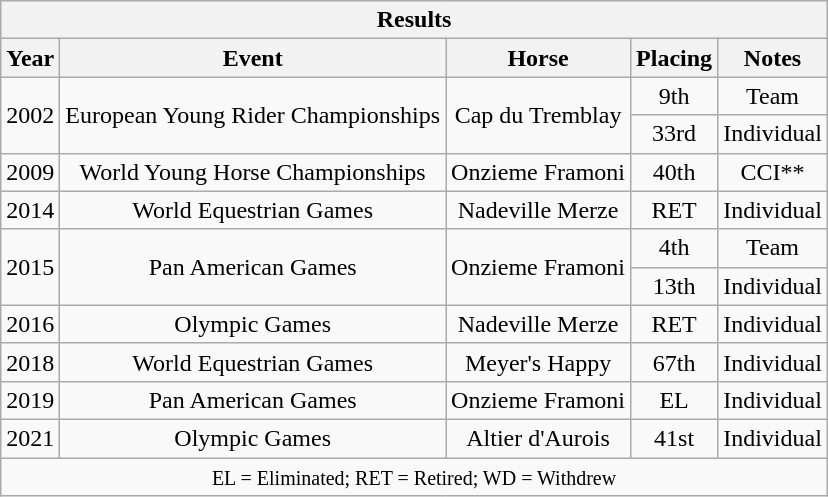<table class="wikitable" style="text-align:center">
<tr>
<th colspan="11" align="center"><strong>Results</strong></th>
</tr>
<tr>
<th>Year</th>
<th>Event</th>
<th>Horse</th>
<th>Placing</th>
<th>Notes</th>
</tr>
<tr>
<td rowspan="2">2002</td>
<td rowspan="2">European Young Rider Championships</td>
<td rowspan="2">Cap du Tremblay</td>
<td>9th</td>
<td>Team</td>
</tr>
<tr>
<td>33rd</td>
<td>Individual</td>
</tr>
<tr>
<td>2009</td>
<td>World Young Horse Championships</td>
<td>Onzieme Framoni</td>
<td>40th</td>
<td>CCI**</td>
</tr>
<tr>
<td>2014</td>
<td>World Equestrian Games</td>
<td>Nadeville Merze</td>
<td>RET</td>
<td>Individual</td>
</tr>
<tr>
<td rowspan="2">2015</td>
<td rowspan="2">Pan American Games</td>
<td rowspan="2">Onzieme Framoni</td>
<td>4th</td>
<td>Team</td>
</tr>
<tr>
<td>13th</td>
<td>Individual</td>
</tr>
<tr>
<td>2016</td>
<td>Olympic Games</td>
<td>Nadeville Merze</td>
<td>RET</td>
<td>Individual</td>
</tr>
<tr>
<td>2018</td>
<td>World Equestrian Games</td>
<td>Meyer's Happy</td>
<td>67th</td>
<td>Individual</td>
</tr>
<tr>
<td>2019</td>
<td>Pan American Games</td>
<td>Onzieme Framoni</td>
<td>EL</td>
<td>Individual</td>
</tr>
<tr>
<td>2021</td>
<td>Olympic Games</td>
<td>Altier d'Aurois</td>
<td>41st</td>
<td>Individual</td>
</tr>
<tr>
<td colspan="11" align="center"><small> EL = Eliminated; RET = Retired; WD = Withdrew </small></td>
</tr>
</table>
